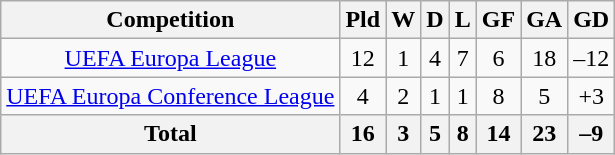<table class="wikitable" style="text-align: center;">
<tr>
<th>Competition</th>
<th>Pld</th>
<th>W</th>
<th>D</th>
<th>L</th>
<th>GF</th>
<th>GA</th>
<th>GD</th>
</tr>
<tr>
<td><a href='#'>UEFA Europa League</a></td>
<td>12</td>
<td>1</td>
<td>4</td>
<td>7</td>
<td>6</td>
<td>18</td>
<td>–12</td>
</tr>
<tr>
<td><a href='#'>UEFA Europa Conference League</a></td>
<td>4</td>
<td>2</td>
<td>1</td>
<td>1</td>
<td>8</td>
<td>5</td>
<td>+3</td>
</tr>
<tr>
<th colspan=1 align-"center"><strong>Total</strong></th>
<th>16</th>
<th>3</th>
<th>5</th>
<th>8</th>
<th>14</th>
<th>23</th>
<th>–9</th>
</tr>
</table>
